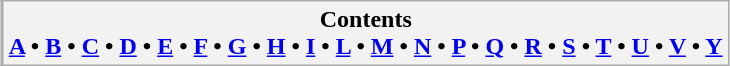<table class=wikitable style = "text-align: center; margin: auto;">
<tr>
<td style = "margin: auto; padding: 0"></td>
<th>Contents<br><a href='#'>A</a> • <a href='#'>B</a> • <a href='#'>C</a> •  <a href='#'>D</a> • <a href='#'>E</a> • <a href='#'>F</a> • <a href='#'>G</a> • <a href='#'>H</a> • <a href='#'>I</a> • <a href='#'>L</a> • <a href='#'>M</a> • <a href='#'>N</a> • <a href='#'>P</a> • <a href='#'>Q</a> • <a href='#'>R</a> • <a href='#'>S</a> • <a href='#'>T</a> • <a href='#'>U</a> • <a href='#'>V</a> • <a href='#'>Y</a></th>
</tr>
</table>
